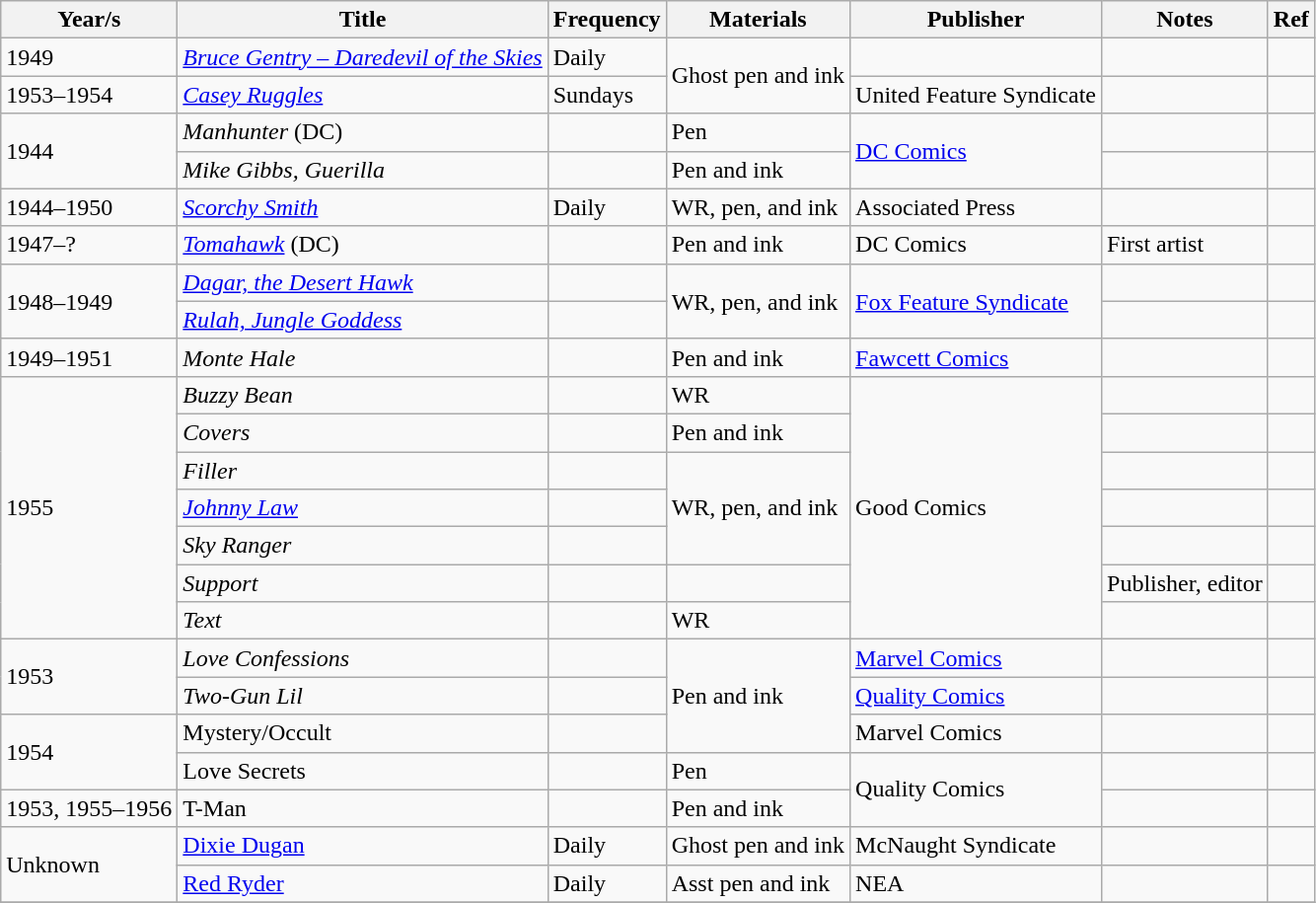<table class="wikitable sortable">
<tr>
<th>Year/s</th>
<th>Title</th>
<th>Frequency</th>
<th>Materials</th>
<th>Publisher</th>
<th>Notes</th>
<th>Ref</th>
</tr>
<tr>
<td>1949</td>
<td><em><a href='#'>Bruce Gentry – Daredevil of the Skies</a></em></td>
<td>Daily</td>
<td rowspan="2">Ghost pen and ink</td>
<td></td>
<td></td>
<td></td>
</tr>
<tr>
<td>1953–1954</td>
<td><em><a href='#'>Casey Ruggles</a></em></td>
<td>Sundays</td>
<td>United Feature Syndicate</td>
<td></td>
<td></td>
</tr>
<tr>
<td rowspan="2">1944</td>
<td><em>Manhunter</em> (DC)</td>
<td></td>
<td>Pen</td>
<td rowspan="2"><a href='#'>DC Comics</a></td>
<td></td>
<td></td>
</tr>
<tr>
<td><em>Mike Gibbs, Guerilla</em></td>
<td></td>
<td>Pen and ink</td>
<td></td>
<td></td>
</tr>
<tr>
<td>1944–1950</td>
<td><em><a href='#'>Scorchy Smith</a></em></td>
<td>Daily</td>
<td>WR, pen, and ink</td>
<td>Associated Press</td>
<td></td>
<td></td>
</tr>
<tr>
<td>1947–?</td>
<td><em><a href='#'>Tomahawk</a></em> (DC)</td>
<td></td>
<td>Pen and ink</td>
<td>DC Comics</td>
<td>First artist</td>
<td></td>
</tr>
<tr>
<td rowspan="2">1948–1949</td>
<td><em><a href='#'>Dagar, the Desert Hawk</a></em></td>
<td></td>
<td rowspan="2">WR, pen, and ink</td>
<td rowspan="2"><a href='#'>Fox Feature Syndicate</a></td>
<td></td>
<td></td>
</tr>
<tr>
<td><em><a href='#'>Rulah, Jungle Goddess</a></em></td>
<td></td>
<td></td>
<td></td>
</tr>
<tr>
<td>1949–1951</td>
<td><em>Monte Hale</em></td>
<td></td>
<td>Pen and ink</td>
<td><a href='#'>Fawcett Comics</a></td>
<td></td>
<td></td>
</tr>
<tr>
<td rowspan="7">1955</td>
<td><em>Buzzy Bean</em></td>
<td></td>
<td>WR</td>
<td rowspan="7">Good Comics</td>
<td></td>
<td></td>
</tr>
<tr>
<td><em>Covers</em></td>
<td></td>
<td>Pen and ink</td>
<td></td>
<td></td>
</tr>
<tr>
<td><em>Filler</em></td>
<td></td>
<td rowspan="3">WR, pen, and ink</td>
<td></td>
<td></td>
</tr>
<tr>
<td><em><a href='#'>Johnny Law</a></em></td>
<td></td>
<td></td>
<td></td>
</tr>
<tr>
<td><em>Sky Ranger</em></td>
<td></td>
<td></td>
<td></td>
</tr>
<tr>
<td><em>Support</em></td>
<td></td>
<td></td>
<td>Publisher, editor</td>
<td></td>
</tr>
<tr>
<td><em>Text</em></td>
<td></td>
<td>WR</td>
<td></td>
<td></td>
</tr>
<tr>
<td rowspan="2">1953</td>
<td><em>Love Confessions</em></td>
<td></td>
<td rowspan="3">Pen and ink</td>
<td><a href='#'>Marvel Comics</a></td>
<td></td>
<td></td>
</tr>
<tr>
<td><em>Two-Gun Lil</td>
<td></td>
<td><a href='#'>Quality Comics</a></td>
<td></td>
</tr>
<tr>
<td rowspan="2">1954</td>
<td></em>Mystery/Occult<em></td>
<td></td>
<td>Marvel Comics</td>
<td></td>
<td></td>
</tr>
<tr>
<td></em>Love Secrets<em></td>
<td></td>
<td>Pen</td>
<td rowspan="2">Quality Comics</td>
<td></td>
<td></td>
</tr>
<tr>
<td>1953, 1955–1956</td>
<td></em>T-Man<em></td>
<td></td>
<td>Pen and ink</td>
<td></td>
<td></td>
</tr>
<tr>
<td rowspan="2">Unknown</td>
<td></em><a href='#'>Dixie Dugan</a><em></td>
<td>Daily</td>
<td>Ghost pen and ink</td>
<td>McNaught Syndicate</td>
<td></td>
<td></td>
</tr>
<tr>
<td></em><a href='#'>Red Ryder</a><em></td>
<td>Daily</td>
<td>Asst pen and ink</td>
<td>NEA</td>
<td></td>
<td></td>
</tr>
<tr>
</tr>
</table>
